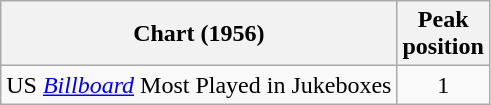<table class="wikitable">
<tr>
<th align="left">Chart (1956)</th>
<th align="center">Peak<br>position</th>
</tr>
<tr>
<td>US <em><a href='#'>Billboard</a></em> Most Played in Jukeboxes</td>
<td align="center">1</td>
</tr>
</table>
